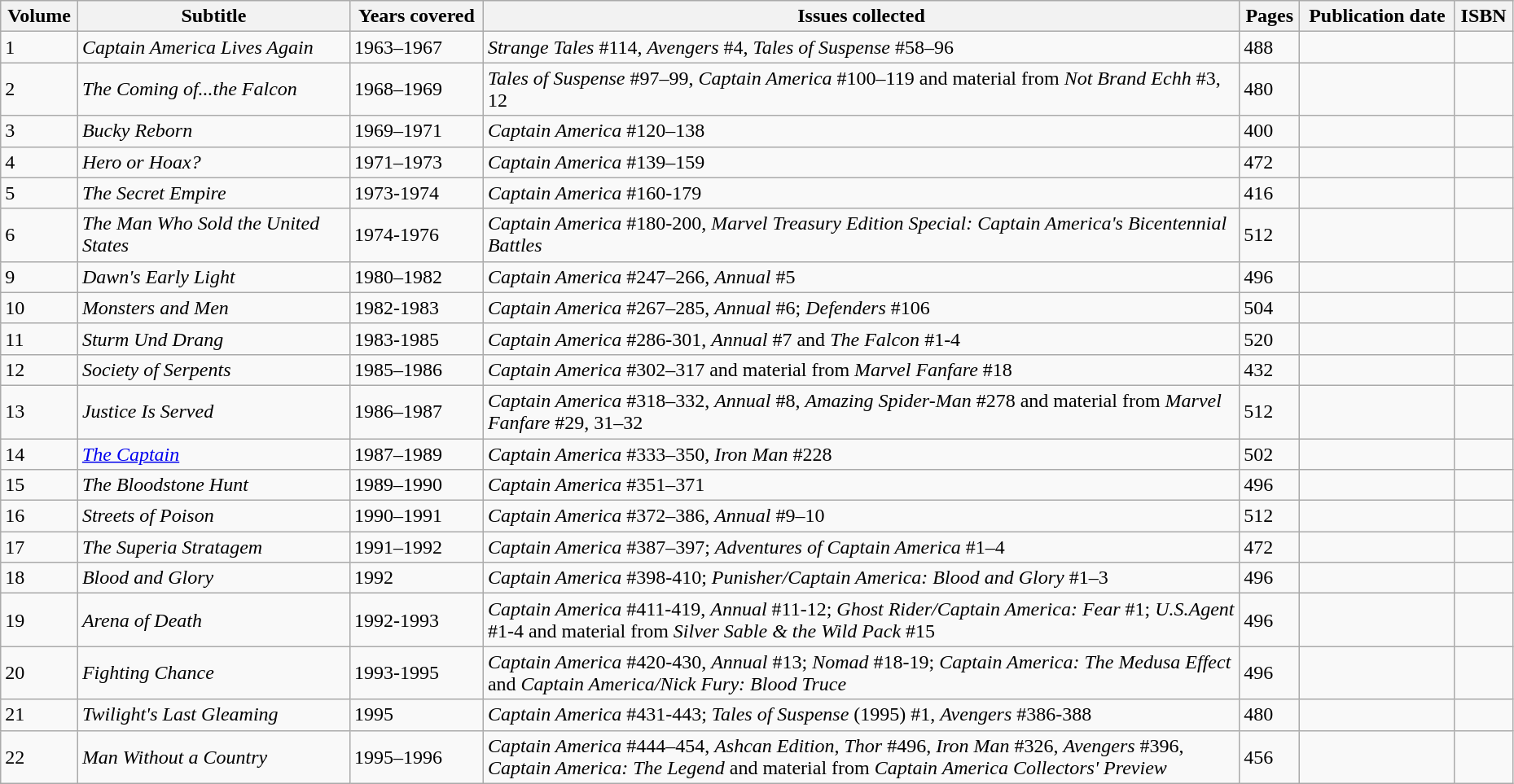<table class="wikitable sortable" width=98%>
<tr>
<th>Volume</th>
<th width="18%">Subtitle</th>
<th>Years covered</th>
<th class="unsortable" width="50%">Issues collected</th>
<th>Pages</th>
<th>Publication date</th>
<th class="unsortable">ISBN</th>
</tr>
<tr>
<td>1</td>
<td><em>Captain America Lives Again</em></td>
<td>1963–1967</td>
<td><em>Strange Tales</em> #114, <em>Avengers</em> #4, <em>Tales of Suspense</em> #58–96</td>
<td>488</td>
<td></td>
<td></td>
</tr>
<tr>
<td>2</td>
<td><em>The Coming of...the Falcon</em></td>
<td>1968–1969</td>
<td><em>Tales of Suspense</em> #97–99, <em>Captain America</em> #100–119 and material from  <em>Not Brand Echh</em> #3, 12</td>
<td>480</td>
<td></td>
<td></td>
</tr>
<tr>
<td>3</td>
<td><em>Bucky Reborn</em></td>
<td>1969–1971</td>
<td><em>Captain America</em> #120–138</td>
<td>400</td>
<td></td>
<td></td>
</tr>
<tr>
<td>4</td>
<td><em>Hero or Hoax?</em></td>
<td>1971–1973</td>
<td><em>Captain America</em> #139–159</td>
<td>472</td>
<td></td>
<td></td>
</tr>
<tr>
<td>5</td>
<td><em>The Secret Empire</em></td>
<td>1973-1974</td>
<td><em>Captain America</em> #160-179</td>
<td>416</td>
<td></td>
<td></td>
</tr>
<tr>
<td>6</td>
<td><em>The Man Who Sold the United States</em></td>
<td>1974-1976</td>
<td><em>Captain America</em> #180-200, <em>Marvel Treasury Edition Special: Captain America's Bicentennial Battles</em></td>
<td>512</td>
<td></td>
<td></td>
</tr>
<tr>
<td>9</td>
<td><em>Dawn's Early Light</em></td>
<td>1980–1982</td>
<td><em>Captain America</em> #247–266, <em>Annual</em> #5</td>
<td>496</td>
<td></td>
<td></td>
</tr>
<tr>
<td>10</td>
<td><em>Monsters and Men</em></td>
<td>1982-1983</td>
<td><em>Captain America</em> #267–285, <em>Annual</em> #6; <em>Defenders</em> #106</td>
<td>504</td>
<td></td>
<td></td>
</tr>
<tr>
<td>11</td>
<td><em>Sturm Und Drang</em></td>
<td>1983-1985</td>
<td><em>Captain America</em> #286-301, <em>Annual</em> #7 and <em>The Falcon</em> #1-4</td>
<td>520</td>
<td></td>
<td></td>
</tr>
<tr>
<td>12</td>
<td><em>Society of Serpents</em></td>
<td>1985–1986</td>
<td><em>Captain America</em> #302–317 and material from <em>Marvel Fanfare</em> #18</td>
<td>432</td>
<td></td>
<td></td>
</tr>
<tr>
<td>13</td>
<td><em>Justice Is Served</em></td>
<td>1986–1987</td>
<td><em>Captain America</em> #318–332, <em>Annual</em> #8, <em>Amazing Spider-Man</em> #278 and material from  <em>Marvel Fanfare</em> #29, 31–32</td>
<td>512</td>
<td></td>
<td></td>
</tr>
<tr>
<td>14</td>
<td><em><a href='#'>The Captain</a></em></td>
<td>1987–1989</td>
<td><em>Captain America</em> #333–350, <em>Iron Man</em> #228</td>
<td>502</td>
<td></td>
<td></td>
</tr>
<tr>
<td>15</td>
<td><em>The Bloodstone Hunt</em></td>
<td>1989–1990</td>
<td><em>Captain America</em> #351–371</td>
<td>496</td>
<td></td>
<td></td>
</tr>
<tr>
<td>16</td>
<td><em>Streets of Poison</em></td>
<td>1990–1991</td>
<td><em>Captain America</em> #372–386, <em>Annual</em> #9–10</td>
<td>512</td>
<td></td>
<td></td>
</tr>
<tr>
<td>17</td>
<td><em>The Superia Stratagem</em></td>
<td>1991–1992</td>
<td><em>Captain America</em> #387–397; <em>Adventures of Captain America</em> #1–4</td>
<td>472</td>
<td></td>
<td></td>
</tr>
<tr>
<td>18</td>
<td><em>Blood and Glory</em></td>
<td>1992</td>
<td><em>Captain America</em> #398-410; <em>Punisher/Captain America: Blood and Glory</em> #1–3</td>
<td>496</td>
<td></td>
<td></td>
</tr>
<tr>
<td>19</td>
<td><em>Arena of Death</em></td>
<td>1992-1993</td>
<td><em>Captain America</em> #411-419, <em>Annual</em> #11-12; <em>Ghost Rider/Captain America: Fear</em> #1; <em>U.S.Agent</em> #1-4 and material from <em>Silver Sable & the Wild Pack</em> #15</td>
<td>496</td>
<td></td>
<td></td>
</tr>
<tr>
<td>20</td>
<td><em>Fighting Chance</em></td>
<td>1993-1995</td>
<td><em>Captain America</em> #420-430, <em>Annual</em> #13; <em>Nomad</em> #18-19; <em>Captain America: The Medusa Effect</em> and <em>Captain America/Nick Fury: Blood Truce</em></td>
<td>496</td>
<td></td>
<td></td>
</tr>
<tr>
<td>21</td>
<td><em>Twilight's Last Gleaming</em></td>
<td>1995</td>
<td><em>Captain America</em> #431-443; <em>Tales of Suspense</em> (1995) #1, <em>Avengers</em> #386-388</td>
<td>480</td>
<td></td>
<td></td>
</tr>
<tr>
<td>22</td>
<td><em>Man Without a Country</em></td>
<td>1995–1996</td>
<td><em>Captain America</em> #444–454, <em>Ashcan Edition</em>, <em>Thor</em> #496, <em>Iron Man</em> #326, <em>Avengers</em> #396, <em>Captain America: The Legend</em> and material from <em>Captain America Collectors' Preview</em></td>
<td>456</td>
<td></td>
<td></td>
</tr>
</table>
